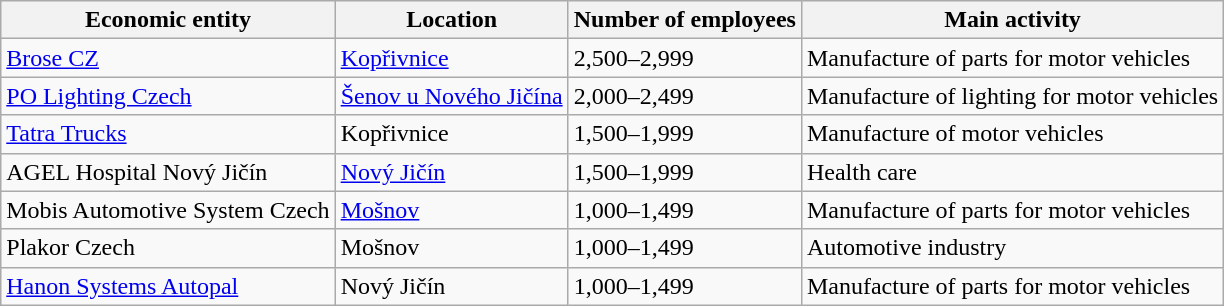<table class="wikitable sortable">
<tr>
<th>Economic entity</th>
<th>Location</th>
<th>Number of employees</th>
<th>Main activity</th>
</tr>
<tr>
<td><a href='#'>Brose CZ</a></td>
<td><a href='#'>Kopřivnice</a></td>
<td>2,500–2,999</td>
<td>Manufacture of parts for motor vehicles</td>
</tr>
<tr>
<td><a href='#'>PO Lighting Czech</a></td>
<td><a href='#'>Šenov u Nového Jičína</a></td>
<td>2,000–2,499</td>
<td>Manufacture of lighting for motor vehicles</td>
</tr>
<tr>
<td><a href='#'>Tatra Trucks</a></td>
<td>Kopřivnice</td>
<td>1,500–1,999</td>
<td>Manufacture of motor vehicles</td>
</tr>
<tr>
<td>AGEL Hospital Nový Jičín</td>
<td><a href='#'>Nový Jičín</a></td>
<td>1,500–1,999</td>
<td>Health care</td>
</tr>
<tr>
<td>Mobis Automotive System Czech</td>
<td><a href='#'>Mošnov</a></td>
<td>1,000–1,499</td>
<td>Manufacture of parts for motor vehicles</td>
</tr>
<tr>
<td>Plakor Czech</td>
<td>Mošnov</td>
<td>1,000–1,499</td>
<td>Automotive industry</td>
</tr>
<tr>
<td><a href='#'>Hanon Systems Autopal</a></td>
<td>Nový Jičín</td>
<td>1,000–1,499</td>
<td>Manufacture of parts for motor vehicles</td>
</tr>
</table>
